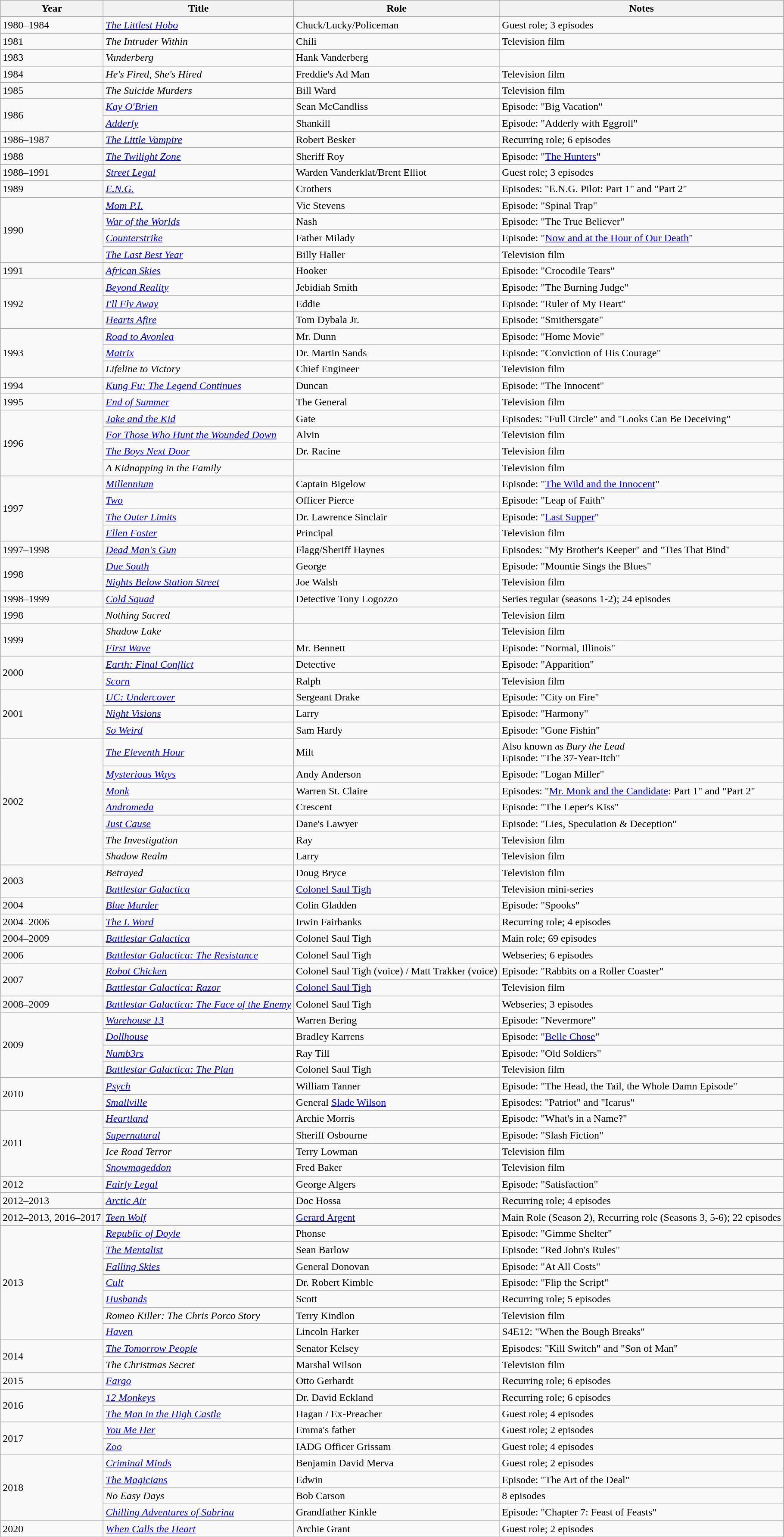<table class="wikitable sortable">
<tr>
<th>Year</th>
<th>Title</th>
<th>Role</th>
<th class="unsortable">Notes</th>
</tr>
<tr>
<td>1980–1984</td>
<td data-sort-value="Littlest Hobo, The"><em><a href='#'>The Littlest Hobo</a></em></td>
<td>Chuck/Lucky/Policeman</td>
<td>Guest role; 3 episodes</td>
</tr>
<tr>
<td>1981</td>
<td data-sort-value="Intruder Within, The"><em>The Intruder Within</em></td>
<td>Chili</td>
<td>Television film</td>
</tr>
<tr>
<td>1983</td>
<td><em>Vanderberg</em></td>
<td>Hank Vanderberg</td>
<td></td>
</tr>
<tr>
<td>1984</td>
<td><em>He's Fired, She's Hired</em></td>
<td>Freddie's Ad Man</td>
<td>Television film</td>
</tr>
<tr>
<td>1985</td>
<td data-sort-value="Suicide Murders, The"><em>The Suicide Murders</em></td>
<td>Bill Ward</td>
<td>Television film</td>
</tr>
<tr>
<td rowspan="2">1986</td>
<td><em><a href='#'>Kay O'Brien</a></em></td>
<td>Sean McCandliss</td>
<td>Episode: "Big Vacation"</td>
</tr>
<tr>
<td><em><a href='#'>Adderly</a></em></td>
<td>Shankill</td>
<td>Episode: "Adderly with Eggroll"</td>
</tr>
<tr>
<td>1986–1987</td>
<td data-sort-value="Little Vampire, The"><em><a href='#'>The Little Vampire</a></em></td>
<td>Robert Besker</td>
<td>Recurring role; 6 episodes</td>
</tr>
<tr>
<td>1988</td>
<td data-sort-value="Twilight Zone, The"><em><a href='#'>The Twilight Zone</a></em></td>
<td>Sheriff Roy</td>
<td>Episode: "<a href='#'>The Hunters</a>"</td>
</tr>
<tr>
<td>1988–1991</td>
<td><em><a href='#'>Street Legal</a></em></td>
<td>Warden Vanderklat/Brent Elliot</td>
<td>Guest role; 3 episodes</td>
</tr>
<tr>
<td>1989</td>
<td><em><a href='#'>E.N.G.</a></em></td>
<td>Crothers</td>
<td>Episodes: "E.N.G. Pilot: Part 1" and "Part 2"</td>
</tr>
<tr>
<td rowspan="4">1990</td>
<td><em><a href='#'>Mom P.I.</a></em></td>
<td>Vic Stevens</td>
<td>Episode: "Spinal Trap"</td>
</tr>
<tr>
<td><em><a href='#'>War of the Worlds</a></em></td>
<td>Nash</td>
<td>Episode: "The True Believer"</td>
</tr>
<tr>
<td><em><a href='#'>Counterstrike</a></em></td>
<td>Father Milady</td>
<td>Episode: "<a href='#'>Now and at the Hour of Our Death</a>"</td>
</tr>
<tr>
<td data-sort-value="Last Best Year, The"><em><a href='#'>The Last Best Year</a></em></td>
<td>Billy Haller</td>
<td>Television film</td>
</tr>
<tr>
<td>1991</td>
<td><em><a href='#'>African Skies</a></em></td>
<td>Hooker</td>
<td>Episode: "Crocodile Tears"</td>
</tr>
<tr>
<td rowspan="3">1992</td>
<td><em><a href='#'>Beyond Reality</a></em></td>
<td>Jebidiah Smith</td>
<td>Episode: "The Burning Judge"</td>
</tr>
<tr>
<td><em><a href='#'>I'll Fly Away</a></em></td>
<td>Eddie</td>
<td>Episode: "Ruler of My Heart"</td>
</tr>
<tr>
<td><em><a href='#'>Hearts Afire</a></em></td>
<td>Tom Dybala Jr.</td>
<td>Episode: "Smithersgate"</td>
</tr>
<tr>
<td rowspan="3">1993</td>
<td><em><a href='#'>Road to Avonlea</a></em></td>
<td>Mr. Dunn</td>
<td>Episode: "Home Movie"</td>
</tr>
<tr>
<td><em><a href='#'>Matrix</a></em></td>
<td>Dr. Martin Sands</td>
<td>Episode: "Conviction of His Courage"</td>
</tr>
<tr>
<td><em>Lifeline to Victory</em></td>
<td>Chief Engineer</td>
<td>Television film</td>
</tr>
<tr>
<td>1994</td>
<td><em><a href='#'>Kung Fu: The Legend Continues</a></em></td>
<td>Duncan</td>
<td>Episode: "The Innocent"</td>
</tr>
<tr>
<td>1995</td>
<td><em><a href='#'>End of Summer</a></em></td>
<td>The General</td>
<td>Television film</td>
</tr>
<tr>
<td rowspan="4">1996</td>
<td><em><a href='#'>Jake and the Kid</a></em></td>
<td>Gate</td>
<td>Episodes: "Full Circle" and "Looks Can Be Deceiving"</td>
</tr>
<tr>
<td><em><a href='#'>For Those Who Hunt the Wounded Down</a></em></td>
<td>Alvin</td>
<td>Television film</td>
</tr>
<tr>
<td data-sort-value="Boys Next Door, The"><em><a href='#'>The Boys Next Door</a></em></td>
<td>Dr. Racine</td>
<td>Television film</td>
</tr>
<tr>
<td data-sort-value="Kidnapping in the Family, A"><em>A Kidnapping in the Family</em></td>
<td></td>
<td>Television film</td>
</tr>
<tr>
<td rowspan="4">1997</td>
<td><em><a href='#'>Millennium</a></em></td>
<td>Captain Bigelow</td>
<td>Episode: "<a href='#'>The Wild and the Innocent</a>"</td>
</tr>
<tr>
<td><em><a href='#'>Two</a></em></td>
<td>Officer Pierce</td>
<td>Episode: "Leap of Faith"</td>
</tr>
<tr>
<td data-sort-value="Outer Limits, The"><em><a href='#'>The Outer Limits</a></em></td>
<td>Dr. Lawrence Sinclair</td>
<td>Episode: "<a href='#'>Last Supper</a>"</td>
</tr>
<tr>
<td><em><a href='#'>Ellen Foster</a></em></td>
<td>Principal</td>
<td>Television film</td>
</tr>
<tr>
<td>1997–1998</td>
<td><em><a href='#'>Dead Man's Gun</a></em></td>
<td>Flagg/Sheriff Haynes</td>
<td>Episodes: "My Brother's Keeper" and "Ties That Bind"</td>
</tr>
<tr>
<td rowspan="2">1998</td>
<td><em><a href='#'>Due South</a></em></td>
<td>George</td>
<td>Episode: "Mountie Sings the Blues"</td>
</tr>
<tr>
<td><em><a href='#'>Nights Below Station Street</a></em></td>
<td>Joe Walsh</td>
<td>Television film</td>
</tr>
<tr>
<td>1998–1999</td>
<td><em><a href='#'>Cold Squad</a></em></td>
<td>Detective Tony Logozzo</td>
<td>Series regular (seasons 1-2); 24 episodes</td>
</tr>
<tr>
<td>1998</td>
<td><em>Nothing Sacred</em></td>
<td></td>
<td>Television film</td>
</tr>
<tr>
<td rowspan="2">1999</td>
<td><em>Shadow Lake</em></td>
<td></td>
<td>Television film</td>
</tr>
<tr>
<td><em><a href='#'>First Wave</a></em></td>
<td>Mr. Bennett</td>
<td>Episode: "Normal, Illinois"</td>
</tr>
<tr>
<td rowspan="2">2000</td>
<td><em><a href='#'>Earth: Final Conflict</a></em></td>
<td>Detective</td>
<td>Episode: "Apparition"</td>
</tr>
<tr>
<td><em><a href='#'>Scorn</a></em></td>
<td>Ralph</td>
<td>Television film</td>
</tr>
<tr>
<td rowspan="3">2001</td>
<td><em><a href='#'>UC: Undercover</a></em></td>
<td>Sergeant Drake</td>
<td>Episode: "City on Fire"</td>
</tr>
<tr>
<td><em><a href='#'>Night Visions</a></em></td>
<td>Larry</td>
<td>Episode: "Harmony"</td>
</tr>
<tr>
<td><em><a href='#'>So Weird</a></em></td>
<td>Sam Hardy</td>
<td>Episode: "Gone Fishin"</td>
</tr>
<tr>
<td rowspan="7">2002</td>
<td data-sort-value="Eleventh Hour, The"><em><a href='#'>The Eleventh Hour</a></em></td>
<td>Milt</td>
<td>Also known as <em>Bury the Lead</em><br>Episode: "The 37-Year-Itch"</td>
</tr>
<tr>
<td><em><a href='#'>Mysterious Ways</a></em></td>
<td>Andy Anderson</td>
<td>Episode: "Logan Miller"</td>
</tr>
<tr>
<td><em><a href='#'>Monk</a></em></td>
<td>Warren St. Claire</td>
<td>Episodes: "<a href='#'>Mr. Monk and the Candidate</a>: Part 1" and "Part 2"</td>
</tr>
<tr>
<td><em><a href='#'>Andromeda</a></em></td>
<td>Crescent</td>
<td>Episode: "The Leper's Kiss"</td>
</tr>
<tr>
<td><em><a href='#'>Just Cause</a></em></td>
<td>Dane's Lawyer</td>
<td>Episode: "Lies, Speculation & Deception"</td>
</tr>
<tr>
<td data-sort-value="Investigation, The"><em>The Investigation</em></td>
<td>Ray</td>
<td>Television film</td>
</tr>
<tr>
<td><em>Shadow Realm</em></td>
<td>Larry</td>
<td>Television film</td>
</tr>
<tr>
<td rowspan="2">2003</td>
<td><em>Betrayed</em></td>
<td>Doug Bryce</td>
<td>Television film</td>
</tr>
<tr>
<td><em><a href='#'>Battlestar Galactica</a></em></td>
<td><a href='#'>Colonel Saul Tigh</a></td>
<td>Television mini-series</td>
</tr>
<tr>
<td>2004</td>
<td><em><a href='#'>Blue Murder</a></em></td>
<td>Colin Gladden</td>
<td>Episode: "Spooks"</td>
</tr>
<tr>
<td>2004–2006</td>
<td data-sort-value="L Word, The"><em><a href='#'>The L Word</a></em></td>
<td>Irwin Fairbanks</td>
<td>Recurring role; 4 episodes</td>
</tr>
<tr>
<td>2004–2009</td>
<td><em><a href='#'>Battlestar Galactica</a></em></td>
<td>Colonel Saul Tigh</td>
<td>Main role; 69 episodes</td>
</tr>
<tr>
<td>2006</td>
<td><em><a href='#'>Battlestar Galactica: The Resistance</a></em></td>
<td>Colonel Saul Tigh</td>
<td>Webseries; 6 episodes</td>
</tr>
<tr>
<td rowspan="2">2007</td>
<td><em><a href='#'>Robot Chicken</a></em></td>
<td>Colonel Saul Tigh (voice) / Matt Trakker (voice)</td>
<td>Episode: "Rabbits on a Roller Coaster"</td>
</tr>
<tr>
<td><em><a href='#'>Battlestar Galactica: Razor</a></em></td>
<td><a href='#'>Colonel Saul Tigh</a></td>
<td>Television film</td>
</tr>
<tr>
<td>2008–2009</td>
<td><em><a href='#'>Battlestar Galactica: The Face of the Enemy</a></em></td>
<td>Colonel Saul Tigh</td>
<td>Webseries; 3 episodes</td>
</tr>
<tr>
<td rowspan="4">2009</td>
<td><em><a href='#'>Warehouse 13</a></em></td>
<td>Warren Bering</td>
<td>Episode: "Nevermore"</td>
</tr>
<tr>
<td><em><a href='#'>Dollhouse</a></em></td>
<td>Bradley Karrens</td>
<td>Episode: "<a href='#'>Belle Chose</a>"</td>
</tr>
<tr>
<td><em><a href='#'>Numb3rs</a></em></td>
<td>Ray Till</td>
<td>Episode: "Old Soldiers"</td>
</tr>
<tr>
<td><em><a href='#'>Battlestar Galactica: The Plan</a></em></td>
<td>Colonel Saul Tigh</td>
<td>Television film</td>
</tr>
<tr>
<td rowspan="2">2010</td>
<td><em><a href='#'>Psych</a></em></td>
<td>William Tanner</td>
<td>Episode: "The Head, the Tail, the Whole Damn Episode"</td>
</tr>
<tr>
<td><em><a href='#'>Smallville</a></em></td>
<td>General <a href='#'>Slade Wilson</a></td>
<td>Episodes: "Patriot" and "Icarus"</td>
</tr>
<tr>
<td rowspan="4">2011</td>
<td><em><a href='#'>Heartland</a></em></td>
<td>Archie Morris</td>
<td>Episode: "What's in a Name?"</td>
</tr>
<tr>
<td><em><a href='#'>Supernatural</a></em></td>
<td>Sheriff Osbourne</td>
<td>Episode: "Slash Fiction"</td>
</tr>
<tr>
<td><em>Ice Road Terror</em></td>
<td>Terry Lowman</td>
<td>Television film</td>
</tr>
<tr>
<td><em><a href='#'>Snowmageddon</a></em></td>
<td>Fred Baker</td>
<td>Television film</td>
</tr>
<tr>
<td>2012</td>
<td><em><a href='#'>Fairly Legal</a></em></td>
<td>George Algers</td>
<td>Episode: "Satisfaction"</td>
</tr>
<tr>
<td>2012–2013</td>
<td><em><a href='#'>Arctic Air</a></em></td>
<td>Doc Hossa</td>
<td>Recurring role; 4 episodes</td>
</tr>
<tr>
<td>2012–2013, 2016–2017</td>
<td><em><a href='#'>Teen Wolf</a></em></td>
<td><a href='#'>Gerard Argent</a></td>
<td>Main Role (Season 2), Recurring role (Seasons 3, 5-6); 22 episodes</td>
</tr>
<tr>
<td rowspan="7">2013</td>
<td><em><a href='#'>Republic of Doyle</a></em></td>
<td>Phonse</td>
<td>Episode: "Gimme Shelter"</td>
</tr>
<tr>
<td data-sort-value="Mentalist, The"><em><a href='#'>The Mentalist</a></em></td>
<td>Sean Barlow</td>
<td>Episode: "Red John's Rules"</td>
</tr>
<tr>
<td><em><a href='#'>Falling Skies</a></em></td>
<td>General Donovan</td>
<td>Episode: "At All Costs"</td>
</tr>
<tr>
<td><em><a href='#'>Cult</a></em></td>
<td>Dr. Robert Kimble</td>
<td>Episode: "Flip the Script"</td>
</tr>
<tr>
<td><em><a href='#'>Husbands</a></em></td>
<td>Scott</td>
<td>Recurring role; 5 episodes</td>
</tr>
<tr>
<td><em>Romeo Killer: The Chris Porco Story</em></td>
<td>Terry Kindlon</td>
<td>Television film</td>
</tr>
<tr>
<td><em><a href='#'>Haven</a></em></td>
<td>Lincoln Harker</td>
<td>S4E12: "When the Bough Breaks"</td>
</tr>
<tr>
<td rowspan="2">2014</td>
<td data-sort-value="Tomorrow People, The"><em><a href='#'>The Tomorrow People</a></em></td>
<td>Senator Kelsey</td>
<td>Episodes: "Kill Switch" and "Son of Man"</td>
</tr>
<tr>
<td data-sort-value="Christmas Secret, The"><em>The Christmas Secret</em></td>
<td>Marshal Wilson</td>
<td>Television film</td>
</tr>
<tr>
<td>2015</td>
<td><em><a href='#'>Fargo</a></em></td>
<td>Otto Gerhardt</td>
<td>Recurring role; 6 episodes</td>
</tr>
<tr>
<td rowspan="2">2016</td>
<td><em><a href='#'>12 Monkeys</a></em></td>
<td>Dr. David Eckland</td>
<td>Recurring role; 6 episodes</td>
</tr>
<tr>
<td data-sort-value="Man in the High Castle, The"><em><a href='#'>The Man in the High Castle</a></em></td>
<td>Hagan / Ex-Preacher</td>
<td>Guest role; 4 episodes</td>
</tr>
<tr>
<td rowspan="2">2017</td>
<td><em><a href='#'>You Me Her</a></em></td>
<td>Emma's father</td>
<td>Guest role; 2 episodes</td>
</tr>
<tr>
<td><em><a href='#'>Zoo</a></em></td>
<td>IADG Officer Grissam</td>
<td>Guest role; 4 episodes</td>
</tr>
<tr>
<td rowspan="4">2018</td>
<td><em><a href='#'>Criminal Minds</a></em></td>
<td>Benjamin David Merva</td>
<td>Guest role; 2 episodes</td>
</tr>
<tr>
<td data-sort-value="Magicians, The"><em><a href='#'>The Magicians</a></em></td>
<td>Edwin</td>
<td>Episode: "The Art of the Deal"</td>
</tr>
<tr>
<td><em>No Easy Days</em></td>
<td>Bob Carson</td>
<td>8 episodes</td>
</tr>
<tr>
<td><em><a href='#'>Chilling Adventures of Sabrina</a></em></td>
<td>Grandfather Kinkle</td>
<td>Episode: "Chapter 7: Feast of Feasts"</td>
</tr>
<tr>
<td>2020</td>
<td><em><a href='#'>When Calls the Heart</a></em></td>
<td>Archie Grant</td>
<td>Guest role; 2 episodes</td>
</tr>
</table>
